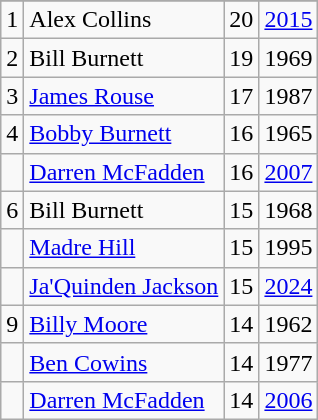<table class="wikitable">
<tr>
</tr>
<tr>
<td>1</td>
<td>Alex Collins</td>
<td>20</td>
<td><a href='#'>2015</a></td>
</tr>
<tr>
<td>2</td>
<td>Bill Burnett</td>
<td>19</td>
<td>1969</td>
</tr>
<tr>
<td>3</td>
<td><a href='#'>James Rouse</a></td>
<td>17</td>
<td>1987</td>
</tr>
<tr>
<td>4</td>
<td><a href='#'>Bobby Burnett</a></td>
<td>16</td>
<td>1965</td>
</tr>
<tr>
<td></td>
<td><a href='#'>Darren McFadden</a></td>
<td>16</td>
<td><a href='#'>2007</a></td>
</tr>
<tr>
<td>6</td>
<td>Bill Burnett</td>
<td>15</td>
<td>1968</td>
</tr>
<tr>
<td></td>
<td><a href='#'>Madre Hill</a></td>
<td>15</td>
<td>1995</td>
</tr>
<tr>
<td></td>
<td><a href='#'>Ja'Quinden Jackson</a></td>
<td>15</td>
<td><a href='#'>2024</a></td>
</tr>
<tr>
<td>9</td>
<td><a href='#'>Billy Moore</a></td>
<td>14</td>
<td>1962</td>
</tr>
<tr>
<td></td>
<td><a href='#'>Ben Cowins</a></td>
<td>14</td>
<td>1977</td>
</tr>
<tr>
<td></td>
<td><a href='#'>Darren McFadden</a></td>
<td>14</td>
<td><a href='#'>2006</a></td>
</tr>
</table>
